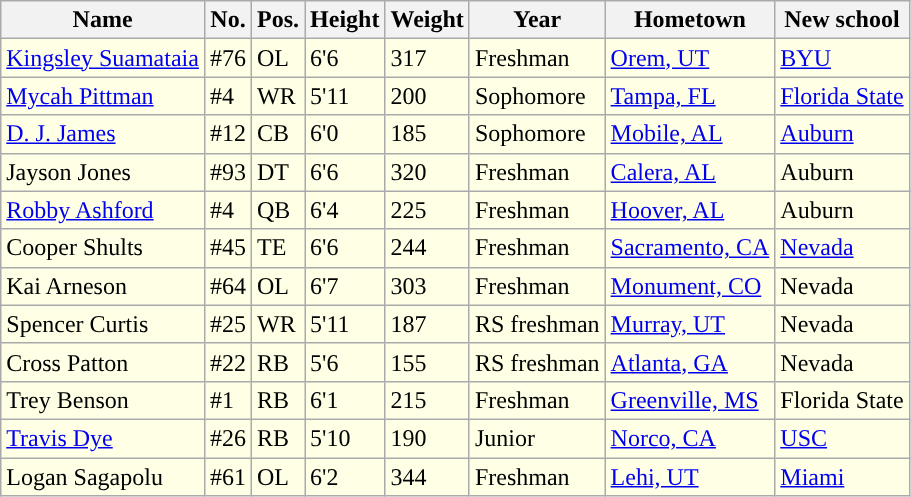<table class="wikitable sortable mw-collapsible mw-collapsed">
<tr>
<th>Name</th>
<th>No.</th>
<th>Pos.</th>
<th>Height</th>
<th>Weight</th>
<th>Year</th>
<th>Hometown</th>
<th class="unsortable">New school</th>
</tr>
<tr style="background:#FFFFE6;">
<td><a href='#'>Kingsley Suamataia</a></td>
<td>#76</td>
<td>OL</td>
<td>6'6</td>
<td>317</td>
<td>Freshman</td>
<td><a href='#'>Orem, UT</a></td>
<td><a href='#'>BYU</a></td>
</tr>
<tr style="background:#FFFFE6;">
<td><a href='#'>Mycah Pittman</a></td>
<td>#4</td>
<td>WR</td>
<td>5'11</td>
<td>200</td>
<td>Sophomore</td>
<td><a href='#'>Tampa, FL</a></td>
<td><a href='#'>Florida State</a></td>
</tr>
<tr style="background:#FFFFE6;">
<td><a href='#'>D. J. James</a></td>
<td>#12</td>
<td>CB</td>
<td>6'0</td>
<td>185</td>
<td>Sophomore</td>
<td><a href='#'>Mobile, AL</a></td>
<td><a href='#'>Auburn</a></td>
</tr>
<tr style="background:#FFFFE6;">
<td>Jayson Jones</td>
<td>#93</td>
<td>DT</td>
<td>6'6</td>
<td>320</td>
<td>Freshman</td>
<td><a href='#'>Calera, AL</a></td>
<td>Auburn</td>
</tr>
<tr style="background:#FFFFE6;">
<td><a href='#'>Robby Ashford</a></td>
<td>#4</td>
<td>QB</td>
<td>6'4</td>
<td>225</td>
<td>Freshman</td>
<td><a href='#'>Hoover, AL</a></td>
<td>Auburn</td>
</tr>
<tr style="background:#FFFFE6;">
<td>Cooper Shults</td>
<td>#45</td>
<td>TE</td>
<td>6'6</td>
<td>244</td>
<td>Freshman</td>
<td><a href='#'>Sacramento, CA</a></td>
<td><a href='#'>Nevada</a></td>
</tr>
<tr style="background:#FFFFE6;">
<td>Kai Arneson</td>
<td>#64</td>
<td>OL</td>
<td>6'7</td>
<td>303</td>
<td>Freshman</td>
<td><a href='#'>Monument, CO</a></td>
<td>Nevada</td>
</tr>
<tr style="background:#FFFFE6;">
<td>Spencer Curtis</td>
<td>#25</td>
<td>WR</td>
<td>5'11</td>
<td>187</td>
<td>RS freshman</td>
<td><a href='#'>Murray, UT</a></td>
<td>Nevada</td>
</tr>
<tr style="background:#FFFFE6;">
<td>Cross Patton</td>
<td>#22</td>
<td>RB</td>
<td>5'6</td>
<td>155</td>
<td>RS freshman</td>
<td><a href='#'>Atlanta, GA</a></td>
<td>Nevada</td>
</tr>
<tr style="background:#FFFFE6;">
<td>Trey Benson</td>
<td>#1</td>
<td>RB</td>
<td>6'1</td>
<td>215</td>
<td>Freshman</td>
<td><a href='#'>Greenville, MS</a></td>
<td>Florida State</td>
</tr>
<tr style="background:#FFFFE6;">
<td><a href='#'>Travis Dye</a></td>
<td>#26</td>
<td>RB</td>
<td>5'10</td>
<td>190</td>
<td>Junior</td>
<td><a href='#'>Norco, CA</a></td>
<td><a href='#'>USC</a></td>
</tr>
<tr style="background:#FFFFE6;">
<td>Logan Sagapolu</td>
<td>#61</td>
<td>OL</td>
<td>6'2</td>
<td>344</td>
<td>Freshman</td>
<td><a href='#'>Lehi, UT</a></td>
<td><a href='#'>Miami</a></td>
</tr>
</table>
